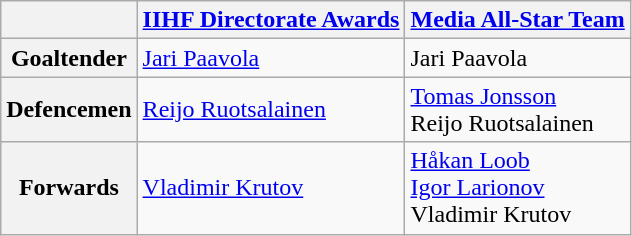<table class="wikitable">
<tr>
<th></th>
<th><a href='#'>IIHF Directorate Awards</a></th>
<th><a href='#'>Media All-Star Team</a></th>
</tr>
<tr>
<th>Goaltender</th>
<td> <a href='#'>Jari Paavola</a></td>
<td> Jari Paavola</td>
</tr>
<tr>
<th>Defencemen</th>
<td> <a href='#'>Reijo Ruotsalainen</a></td>
<td> <a href='#'>Tomas Jonsson</a><br> Reijo Ruotsalainen</td>
</tr>
<tr>
<th>Forwards</th>
<td> <a href='#'>Vladimir Krutov</a></td>
<td> <a href='#'>Håkan Loob</a><br> <a href='#'>Igor Larionov</a><br> Vladimir Krutov</td>
</tr>
</table>
